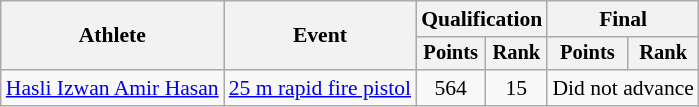<table class="wikitable" style="font-size:90%">
<tr>
<th rowspan="2">Athlete</th>
<th rowspan="2">Event</th>
<th colspan="2">Qualification</th>
<th colspan="2">Final</th>
</tr>
<tr style="font-size:95%">
<th>Points</th>
<th>Rank</th>
<th>Points</th>
<th>Rank</th>
</tr>
<tr align=center>
<td align=left><a href='#'>Hasli Izwan Amir Hasan</a></td>
<td align=left><a href='#'>25 m rapid fire pistol</a></td>
<td>564</td>
<td>15</td>
<td colspan=2>Did not advance</td>
</tr>
</table>
